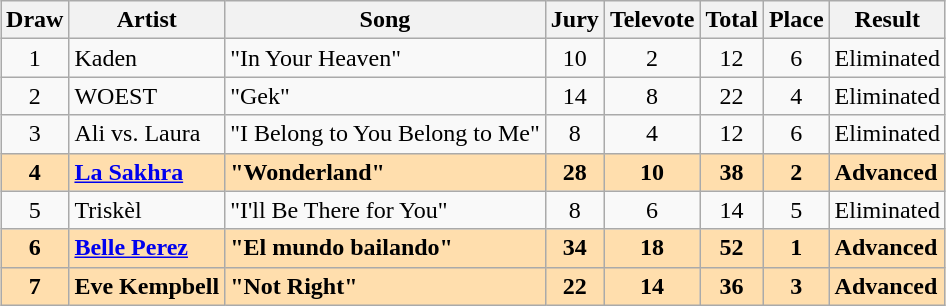<table class="sortable wikitable" style="margin: 1em auto 1em auto; text-align:center;">
<tr>
<th>Draw</th>
<th>Artist</th>
<th>Song</th>
<th>Jury</th>
<th>Televote</th>
<th>Total</th>
<th>Place</th>
<th>Result</th>
</tr>
<tr>
<td>1</td>
<td align="left">Kaden</td>
<td align="left">"In Your Heaven"</td>
<td>10</td>
<td>2</td>
<td>12</td>
<td>6</td>
<td align="left">Eliminated</td>
</tr>
<tr>
<td>2</td>
<td align="left">WOEST</td>
<td align="left">"Gek"</td>
<td>14</td>
<td>8</td>
<td>22</td>
<td>4</td>
<td align="left">Eliminated</td>
</tr>
<tr>
<td>3</td>
<td align="left">Ali vs. Laura</td>
<td align="left">"I Belong to You Belong to Me"</td>
<td>8</td>
<td>4</td>
<td>12</td>
<td>6</td>
<td align="left">Eliminated</td>
</tr>
<tr style="font-weight:bold; background:navajowhite;">
<td>4</td>
<td align="left"><a href='#'>La Sakhra</a></td>
<td align="left">"Wonderland"</td>
<td>28</td>
<td>10</td>
<td>38</td>
<td>2</td>
<td align="left">Advanced</td>
</tr>
<tr>
<td>5</td>
<td align="left">Triskèl</td>
<td align="left">"I'll Be There for You"</td>
<td>8</td>
<td>6</td>
<td>14</td>
<td>5</td>
<td align="left">Eliminated</td>
</tr>
<tr style="font-weight:bold; background:navajowhite;">
<td>6</td>
<td align="left"><a href='#'>Belle Perez</a></td>
<td align="left">"El mundo bailando"</td>
<td>34</td>
<td>18</td>
<td>52</td>
<td>1</td>
<td align="left">Advanced</td>
</tr>
<tr style="font-weight:bold; background:navajowhite;">
<td>7</td>
<td align="left">Eve Kempbell</td>
<td align="left">"Not Right"</td>
<td>22</td>
<td>14</td>
<td>36</td>
<td>3</td>
<td align="left">Advanced</td>
</tr>
</table>
